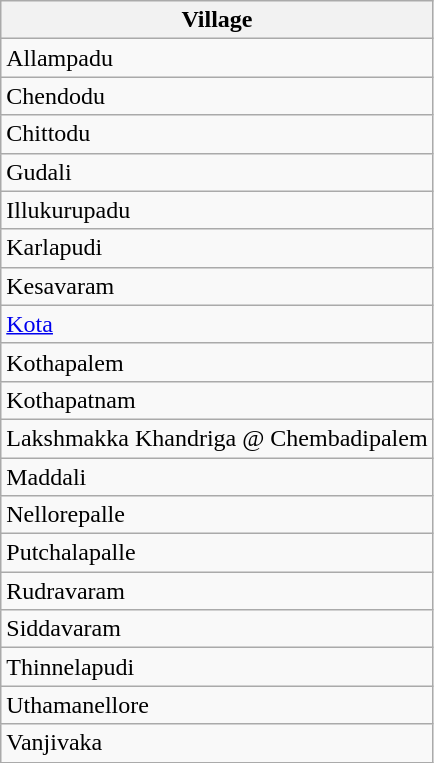<table class="wikitable sortable static-row-numbers static-row-header-hash">
<tr>
<th>Village</th>
</tr>
<tr>
<td>Allampadu</td>
</tr>
<tr>
<td>Chendodu</td>
</tr>
<tr>
<td>Chittodu</td>
</tr>
<tr>
<td>Gudali</td>
</tr>
<tr>
<td>Illukurupadu</td>
</tr>
<tr>
<td>Karlapudi</td>
</tr>
<tr>
<td>Kesavaram</td>
</tr>
<tr>
<td><a href='#'>Kota</a></td>
</tr>
<tr>
<td>Kothapalem</td>
</tr>
<tr>
<td>Kothapatnam</td>
</tr>
<tr>
<td>Lakshmakka Khandriga @ Chembadipalem</td>
</tr>
<tr>
<td>Maddali</td>
</tr>
<tr>
<td>Nellorepalle</td>
</tr>
<tr>
<td>Putchalapalle</td>
</tr>
<tr>
<td>Rudravaram</td>
</tr>
<tr>
<td>Siddavaram</td>
</tr>
<tr>
<td>Thinnelapudi</td>
</tr>
<tr>
<td>Uthamanellore</td>
</tr>
<tr>
<td>Vanjivaka</td>
</tr>
</table>
